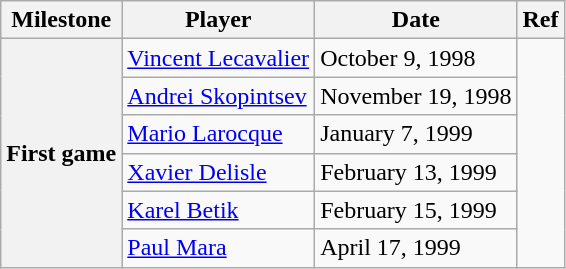<table class="wikitable">
<tr>
<th scope="col">Milestone</th>
<th scope="col">Player</th>
<th scope="col">Date</th>
<th scope="col">Ref</th>
</tr>
<tr>
<th rowspan=6>First game</th>
<td><a href='#'>Vincent Lecavalier</a></td>
<td>October 9, 1998</td>
<td rowspan=6></td>
</tr>
<tr>
<td><a href='#'>Andrei Skopintsev</a></td>
<td>November 19, 1998</td>
</tr>
<tr>
<td><a href='#'>Mario Larocque</a></td>
<td>January 7, 1999</td>
</tr>
<tr>
<td><a href='#'>Xavier Delisle</a></td>
<td>February 13, 1999</td>
</tr>
<tr>
<td><a href='#'>Karel Betik</a></td>
<td>February 15, 1999</td>
</tr>
<tr>
<td><a href='#'>Paul Mara</a></td>
<td>April 17, 1999</td>
</tr>
</table>
